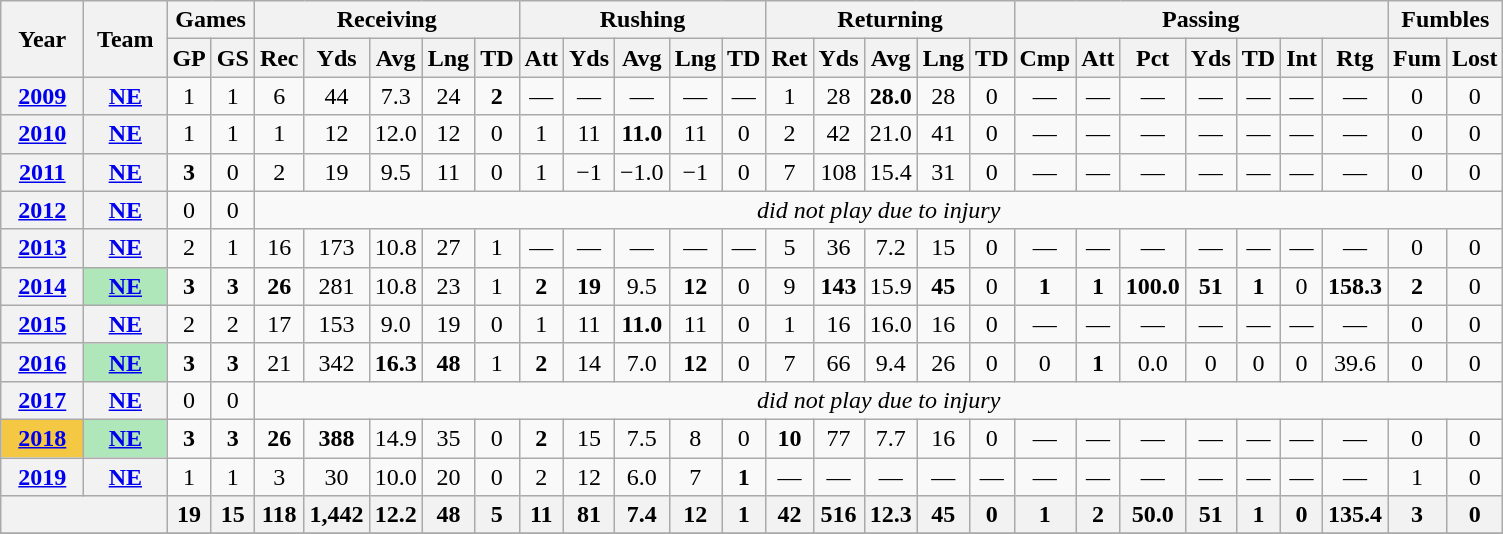<table class="wikitable" style="text-align:center;">
<tr>
<th rowspan="2">Year</th>
<th rowspan="2">Team</th>
<th colspan="2">Games</th>
<th colspan="5">Receiving</th>
<th colspan="5">Rushing</th>
<th colspan="5">Returning</th>
<th colspan="7">Passing</th>
<th colspan="2">Fumbles</th>
</tr>
<tr>
<th>GP</th>
<th>GS</th>
<th>Rec</th>
<th>Yds</th>
<th>Avg</th>
<th>Lng</th>
<th>TD</th>
<th>Att</th>
<th>Yds</th>
<th>Avg</th>
<th>Lng</th>
<th>TD</th>
<th>Ret</th>
<th>Yds</th>
<th>Avg</th>
<th>Lng</th>
<th>TD</th>
<th>Cmp</th>
<th>Att</th>
<th>Pct</th>
<th>Yds</th>
<th>TD</th>
<th>Int</th>
<th>Rtg</th>
<th>Fum</th>
<th>Lost</th>
</tr>
<tr>
<th><a href='#'>2009</a></th>
<th><a href='#'>NE</a></th>
<td>1</td>
<td>1</td>
<td>6</td>
<td>44</td>
<td>7.3</td>
<td>24</td>
<td><strong>2</strong></td>
<td>—</td>
<td>—</td>
<td>—</td>
<td>—</td>
<td>—</td>
<td>1</td>
<td>28</td>
<td><strong>28.0</strong></td>
<td>28</td>
<td>0</td>
<td>—</td>
<td>—</td>
<td>—</td>
<td>—</td>
<td>—</td>
<td>—</td>
<td>—</td>
<td>0</td>
<td>0</td>
</tr>
<tr>
<th><a href='#'>2010</a></th>
<th><a href='#'>NE</a></th>
<td>1</td>
<td>1</td>
<td>1</td>
<td>12</td>
<td>12.0</td>
<td>12</td>
<td>0</td>
<td>1</td>
<td>11</td>
<td><strong>11.0</strong></td>
<td>11</td>
<td>0</td>
<td>2</td>
<td>42</td>
<td>21.0</td>
<td>41</td>
<td>0</td>
<td>—</td>
<td>—</td>
<td>—</td>
<td>—</td>
<td>—</td>
<td>—</td>
<td>—</td>
<td>0</td>
<td>0</td>
</tr>
<tr>
<th><a href='#'>2011</a></th>
<th><a href='#'>NE</a></th>
<td><strong>3</strong></td>
<td>0</td>
<td>2</td>
<td>19</td>
<td>9.5</td>
<td>11</td>
<td>0</td>
<td>1</td>
<td>−1</td>
<td>−1.0</td>
<td>−1</td>
<td>0</td>
<td>7</td>
<td>108</td>
<td>15.4</td>
<td>31</td>
<td>0</td>
<td>—</td>
<td>—</td>
<td>—</td>
<td>—</td>
<td>—</td>
<td>—</td>
<td>—</td>
<td>0</td>
<td>0</td>
</tr>
<tr>
<th><a href='#'>2012</a></th>
<th><a href='#'>NE</a></th>
<td>0</td>
<td>0</td>
<td colspan="24"><em>did not play due to injury</em></td>
</tr>
<tr>
<th><a href='#'>2013</a></th>
<th><a href='#'>NE</a></th>
<td>2</td>
<td>1</td>
<td>16</td>
<td>173</td>
<td>10.8</td>
<td>27</td>
<td>1</td>
<td>—</td>
<td>—</td>
<td>—</td>
<td>—</td>
<td>—</td>
<td>5</td>
<td>36</td>
<td>7.2</td>
<td>15</td>
<td>0</td>
<td>—</td>
<td>—</td>
<td>—</td>
<td>—</td>
<td>—</td>
<td>—</td>
<td>—</td>
<td>0</td>
<td>0</td>
</tr>
<tr>
<th><a href='#'>2014</a></th>
<th style="background:#afe6ba;"><a href='#'>NE</a></th>
<td><strong>3</strong></td>
<td><strong>3</strong></td>
<td><strong>26</strong></td>
<td>281</td>
<td>10.8</td>
<td>23</td>
<td>1</td>
<td><strong>2</strong></td>
<td><strong>19</strong></td>
<td>9.5</td>
<td><strong>12</strong></td>
<td>0</td>
<td>9</td>
<td><strong>143</strong></td>
<td>15.9</td>
<td><strong>45</strong></td>
<td>0</td>
<td><strong>1</strong></td>
<td><strong>1</strong></td>
<td><strong>100.0</strong></td>
<td><strong>51</strong></td>
<td><strong>1</strong></td>
<td>0</td>
<td><strong>158.3</strong></td>
<td><strong>2</strong></td>
<td>0</td>
</tr>
<tr>
<th><a href='#'>2015</a></th>
<th><a href='#'>NE</a></th>
<td>2</td>
<td>2</td>
<td>17</td>
<td>153</td>
<td>9.0</td>
<td>19</td>
<td>0</td>
<td>1</td>
<td>11</td>
<td><strong>11.0</strong></td>
<td>11</td>
<td>0</td>
<td>1</td>
<td>16</td>
<td>16.0</td>
<td>16</td>
<td>0</td>
<td>—</td>
<td>—</td>
<td>—</td>
<td>—</td>
<td>—</td>
<td>—</td>
<td>—</td>
<td>0</td>
<td>0</td>
</tr>
<tr>
<th><a href='#'>2016</a></th>
<th style="background:#afe6ba;"><a href='#'>NE</a></th>
<td><strong>3</strong></td>
<td><strong>3</strong></td>
<td>21</td>
<td>342</td>
<td><strong>16.3</strong></td>
<td><strong>48</strong></td>
<td>1</td>
<td><strong>2</strong></td>
<td>14</td>
<td>7.0</td>
<td><strong>12</strong></td>
<td>0</td>
<td>7</td>
<td>66</td>
<td>9.4</td>
<td>26</td>
<td>0</td>
<td>0</td>
<td><strong>1</strong></td>
<td>0.0</td>
<td>0</td>
<td>0</td>
<td>0</td>
<td>39.6</td>
<td>0</td>
<td>0</td>
</tr>
<tr>
<th><a href='#'>2017</a></th>
<th><a href='#'>NE</a></th>
<td>0</td>
<td>0</td>
<td colspan="24"><em>did not play due to injury</em></td>
</tr>
<tr>
<th style="background:#f4c842; width:3em;"><a href='#'>2018</a></th>
<th style="background:#afe6ba; width:3em;"><a href='#'>NE</a></th>
<td><strong>3</strong></td>
<td><strong>3</strong></td>
<td><strong>26</strong></td>
<td><strong>388</strong></td>
<td>14.9</td>
<td>35</td>
<td>0</td>
<td><strong>2</strong></td>
<td>15</td>
<td>7.5</td>
<td>8</td>
<td>0</td>
<td><strong>10</strong></td>
<td>77</td>
<td>7.7</td>
<td>16</td>
<td>0</td>
<td>—</td>
<td>—</td>
<td>—</td>
<td>—</td>
<td>—</td>
<td>—</td>
<td>—</td>
<td>0</td>
<td>0</td>
</tr>
<tr>
<th><a href='#'>2019</a></th>
<th><a href='#'>NE</a></th>
<td>1</td>
<td>1</td>
<td>3</td>
<td>30</td>
<td>10.0</td>
<td>20</td>
<td>0</td>
<td>2</td>
<td>12</td>
<td>6.0</td>
<td>7</td>
<td><strong>1</strong></td>
<td>—</td>
<td>—</td>
<td>—</td>
<td>—</td>
<td>—</td>
<td>—</td>
<td>—</td>
<td>—</td>
<td>—</td>
<td>—</td>
<td>—</td>
<td>—</td>
<td>1</td>
<td>0</td>
</tr>
<tr>
<th colspan="2"></th>
<th>19</th>
<th>15</th>
<th>118</th>
<th>1,442</th>
<th>12.2</th>
<th>48</th>
<th>5</th>
<th>11</th>
<th>81</th>
<th>7.4</th>
<th>12</th>
<th>1</th>
<th>42</th>
<th>516</th>
<th>12.3</th>
<th>45</th>
<th>0</th>
<th>1</th>
<th>2</th>
<th>50.0</th>
<th>51</th>
<th>1</th>
<th>0</th>
<th>135.4</th>
<th>3</th>
<th>0</th>
</tr>
<tr>
</tr>
</table>
